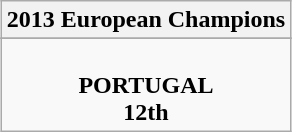<table class="wikitable" style="text-align: center; margin: 0 auto;">
<tr>
<th>2013 European Champions</th>
</tr>
<tr>
</tr>
<tr>
<td><br><strong>PORTUGAL</strong><br><strong>12th</strong></td>
</tr>
</table>
